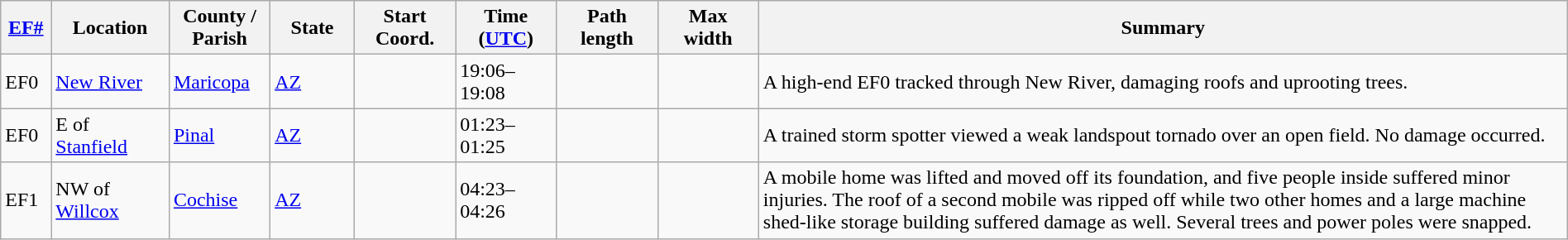<table class="wikitable sortable" style="width:100%;">
<tr>
<th scope="col"  style="width:3%; text-align:center;"><a href='#'>EF#</a></th>
<th scope="col"  style="width:7%; text-align:center;" class="unsortable">Location</th>
<th scope="col"  style="width:6%; text-align:center;" class="unsortable">County / Parish</th>
<th scope="col"  style="width:5%; text-align:center;">State</th>
<th scope="col"  style="width:6%; text-align:center;">Start Coord.</th>
<th scope="col"  style="width:6%; text-align:center;">Time (<a href='#'>UTC</a>)</th>
<th scope="col"  style="width:6%; text-align:center;">Path length</th>
<th scope="col"  style="width:6%; text-align:center;">Max width</th>
<th scope="col" class="unsortable" style="width:48%; text-align:center;">Summary</th>
</tr>
<tr>
<td bgcolor=>EF0</td>
<td><a href='#'>New River</a></td>
<td><a href='#'>Maricopa</a></td>
<td><a href='#'>AZ</a></td>
<td></td>
<td>19:06–19:08</td>
<td></td>
<td></td>
<td>A high-end EF0 tracked through New River, damaging roofs and uprooting trees.</td>
</tr>
<tr>
<td bgcolor=>EF0</td>
<td>E of <a href='#'>Stanfield</a></td>
<td><a href='#'>Pinal</a></td>
<td><a href='#'>AZ</a></td>
<td></td>
<td>01:23–01:25</td>
<td></td>
<td></td>
<td>A trained storm spotter viewed a weak landspout tornado over an open field. No damage occurred.</td>
</tr>
<tr>
<td bgcolor=>EF1</td>
<td>NW of <a href='#'>Willcox</a></td>
<td><a href='#'>Cochise</a></td>
<td><a href='#'>AZ</a></td>
<td></td>
<td>04:23–04:26</td>
<td></td>
<td></td>
<td>A mobile home was lifted and moved off its foundation, and five people inside suffered minor injuries. The roof of a second mobile was ripped off while two other homes and a large machine shed-like storage building suffered damage as well. Several trees and power poles were snapped.</td>
</tr>
</table>
